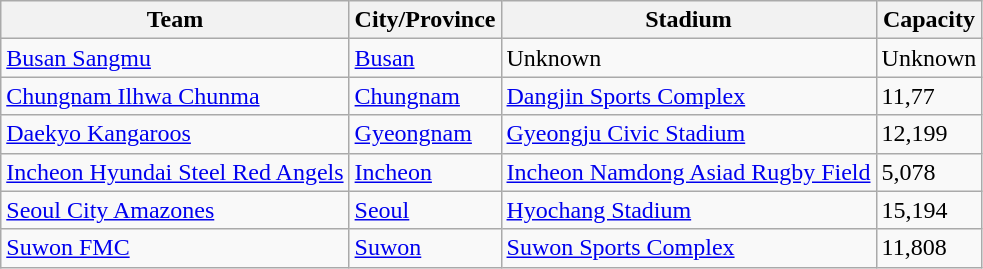<table class="wikitable sortable">
<tr>
<th>Team</th>
<th>City/Province</th>
<th>Stadium</th>
<th>Capacity</th>
</tr>
<tr>
<td><a href='#'>Busan Sangmu</a></td>
<td><a href='#'>Busan</a></td>
<td>Unknown</td>
<td>Unknown</td>
</tr>
<tr>
<td><a href='#'>Chungnam Ilhwa Chunma</a></td>
<td><a href='#'>Chungnam</a></td>
<td><a href='#'>Dangjin Sports Complex</a></td>
<td>11,77</td>
</tr>
<tr>
<td><a href='#'>Daekyo Kangaroos</a></td>
<td><a href='#'>Gyeongnam</a></td>
<td><a href='#'>Gyeongju Civic Stadium</a></td>
<td>12,199</td>
</tr>
<tr>
<td><a href='#'>Incheon Hyundai Steel Red Angels</a></td>
<td><a href='#'>Incheon</a></td>
<td><a href='#'>Incheon Namdong Asiad Rugby Field</a></td>
<td>5,078</td>
</tr>
<tr>
<td><a href='#'>Seoul City Amazones</a></td>
<td><a href='#'>Seoul</a></td>
<td><a href='#'>Hyochang Stadium</a></td>
<td>15,194</td>
</tr>
<tr>
<td><a href='#'>Suwon FMC</a></td>
<td><a href='#'>Suwon</a></td>
<td><a href='#'>Suwon Sports Complex</a></td>
<td>11,808</td>
</tr>
</table>
